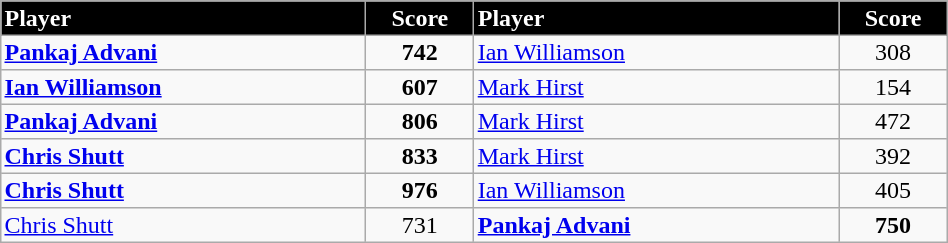<table border="2" cellpadding="2" cellspacing="0" style="margin: 0; background: #f9f9f9; border: 1px #aaa solid; border-collapse: collapse; font-size: 100%;" width=50%>
<tr>
<th bgcolor="000000" style="color:white; text-align:left" width=20%>Player</th>
<th bgcolor="000000" style="color:white; text-align:center" width=5%>Score</th>
<th bgcolor="000000" style="color:white; text-align:left" width=20%>Player</th>
<th bgcolor="000000" style="color:white; text-align:center" width= 5%>Score</th>
</tr>
<tr>
<td style="text-align:left"> <strong><a href='#'>Pankaj Advani</a></strong></td>
<td style="text-align:center"><strong>742</strong></td>
<td style="text-align:left"> <a href='#'>Ian Williamson</a></td>
<td style="text-align:center">308</td>
</tr>
<tr>
<td style="text-align:left"> <strong><a href='#'>Ian Williamson</a></strong></td>
<td style="text-align:center"><strong>607</strong></td>
<td style="text-align:left"> <a href='#'>Mark Hirst</a></td>
<td style="text-align:center">154</td>
</tr>
<tr>
<td style="text-align:left"> <strong><a href='#'>Pankaj Advani</a></strong></td>
<td style="text-align:center"><strong>806</strong></td>
<td style="text-align:left"> <a href='#'>Mark Hirst</a></td>
<td style="text-align:center">472</td>
</tr>
<tr>
<td style="text-align:left"> <strong><a href='#'>Chris Shutt</a></strong></td>
<td style="text-align:center"><strong>833</strong></td>
<td style="text-align:left"> <a href='#'>Mark Hirst</a></td>
<td style="text-align:center">392</td>
</tr>
<tr>
<td style="text-align:left"> <strong><a href='#'>Chris Shutt</a></strong></td>
<td style="text-align:center"><strong>976</strong></td>
<td style="text-align:left"> <a href='#'>Ian Williamson</a></td>
<td style="text-align:center">405</td>
</tr>
<tr>
<td style="text-align:left"> <a href='#'>Chris Shutt</a></td>
<td style="text-align:center">731</td>
<td style="text-align:left"> <strong><a href='#'>Pankaj Advani</a></strong></td>
<td style="text-align:center"><strong>750</strong></td>
</tr>
</table>
